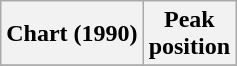<table class="wikitable sortable plainrowheaders" style="text-align:center">
<tr>
<th scope="col">Chart (1990)</th>
<th scope="col">Peak<br>position</th>
</tr>
<tr>
</tr>
</table>
